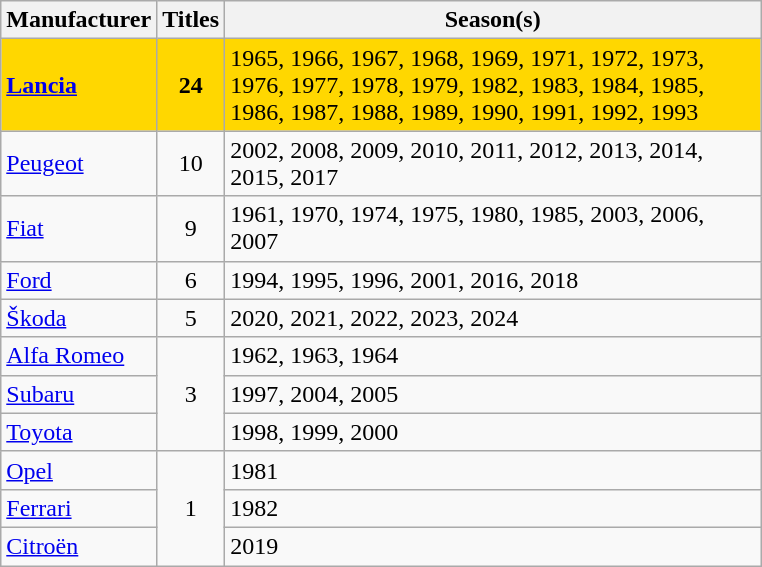<table class="wikitable">
<tr>
<th>Manufacturer</th>
<th>Titles</th>
<th width=350>Season(s)</th>
</tr>
<tr>
<td bgcolor=gold> <strong> <a href='#'>Lancia</a> </strong></td>
<td bgcolor=gold align="center"><strong>24</strong></td>
<td bgcolor=gold>1965, 1966, 1967, 1968, 1969, 1971, 1972, 1973, 1976, 1977, 1978, 1979, 1982, 1983, 1984, 1985, 1986, 1987, 1988, 1989, 1990, 1991, 1992, 1993</td>
</tr>
<tr>
<td> <a href='#'>Peugeot</a></td>
<td align="center">10</td>
<td>2002, 2008, 2009, 2010, 2011, 2012, 2013, 2014, 2015, 2017</td>
</tr>
<tr>
<td> <a href='#'>Fiat</a></td>
<td align="center">9</td>
<td>1961, 1970, 1974, 1975, 1980, 1985, 2003, 2006, 2007</td>
</tr>
<tr>
<td> <a href='#'>Ford</a></td>
<td align="center">6</td>
<td>1994, 1995, 1996, 2001, 2016, 2018</td>
</tr>
<tr>
<td> <a href='#'>Škoda</a></td>
<td align="center">5</td>
<td>2020, 2021, 2022, 2023, 2024</td>
</tr>
<tr>
<td> <a href='#'>Alfa Romeo</a></td>
<td align="center" rowspan="3">3</td>
<td>1962, 1963, 1964</td>
</tr>
<tr>
<td>  <a href='#'>Subaru</a></td>
<td>1997, 2004, 2005</td>
</tr>
<tr>
<td> <a href='#'>Toyota</a></td>
<td>1998, 1999, 2000</td>
</tr>
<tr>
<td> <a href='#'>Opel</a></td>
<td align="center" rowspan="3">1</td>
<td>1981</td>
</tr>
<tr>
<td>  <a href='#'>Ferrari</a></td>
<td>1982</td>
</tr>
<tr>
<td>  <a href='#'>Citroën</a></td>
<td>2019</td>
</tr>
</table>
